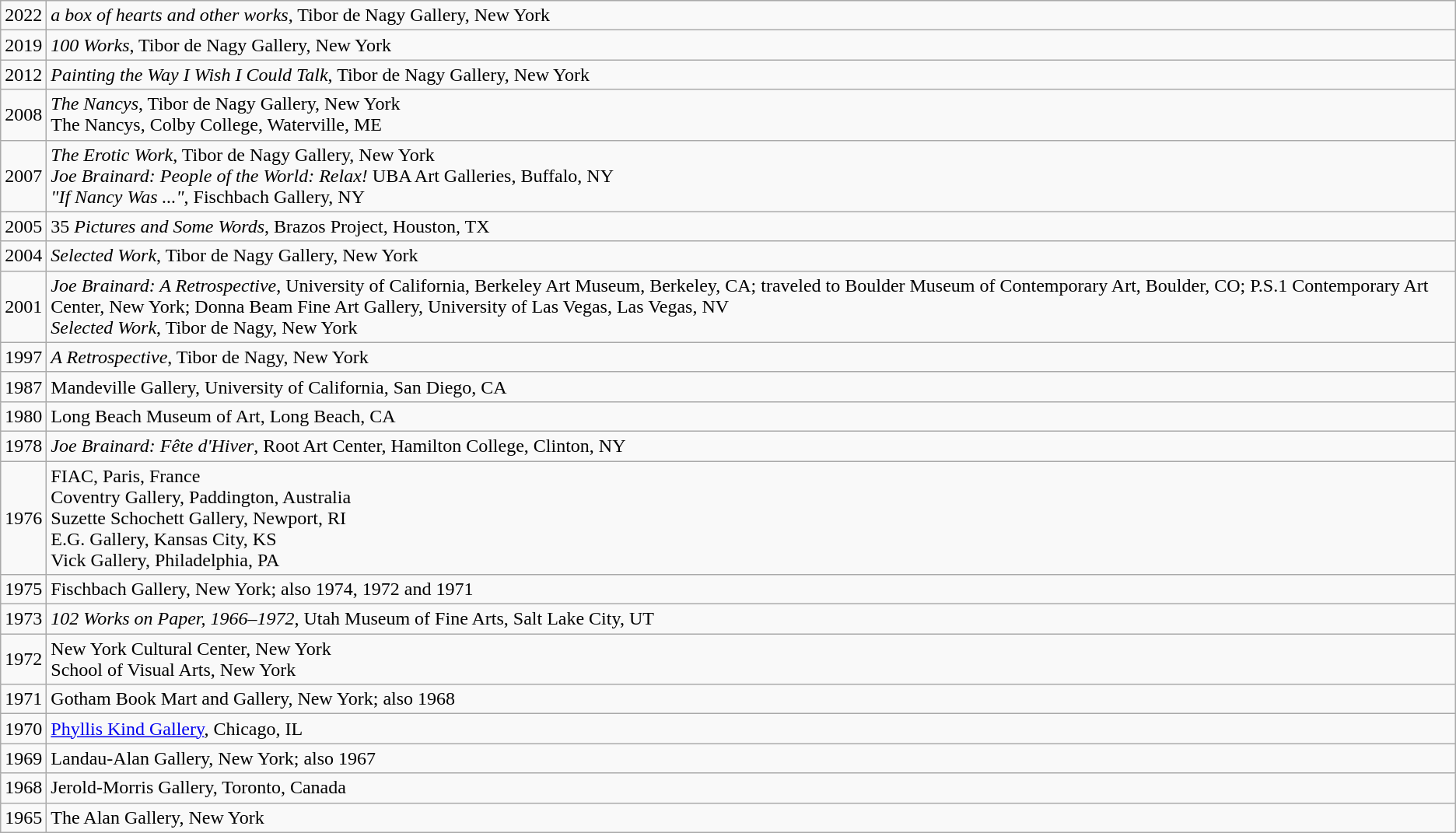<table class="wikitable">
<tr>
<td>2022</td>
<td><em>a box of hearts and other works</em>, Tibor de Nagy Gallery, New York</td>
</tr>
<tr>
<td>2019</td>
<td><em>100 Works</em>, Tibor de Nagy Gallery, New York</td>
</tr>
<tr>
<td>2012</td>
<td><em>Painting the Way I Wish I Could Talk</em>, Tibor de Nagy Gallery, New York</td>
</tr>
<tr>
<td>2008</td>
<td><em>The Nancys</em>, Tibor de Nagy Gallery, New York<br>The Nancys, Colby College, Waterville, ME</td>
</tr>
<tr>
<td>2007</td>
<td><em>The Erotic Work</em>, Tibor de Nagy Gallery, New York<br><em>Joe Brainard: People of the World: Relax!</em> UBA Art Galleries, Buffalo, NY<br><em>"If Nancy Was ..."</em>, Fischbach Gallery, NY</td>
</tr>
<tr>
<td>2005</td>
<td>35 <em>Pictures and Some Words</em>, Brazos Project, Houston, TX</td>
</tr>
<tr>
<td>2004</td>
<td><em>Selected Work</em>, Tibor de Nagy Gallery, New York</td>
</tr>
<tr>
<td>2001</td>
<td><em>Joe Brainard: A Retrospective</em>, University of California, Berkeley Art Museum, Berkeley, CA; traveled to Boulder Museum of Contemporary Art, Boulder, CO; P.S.1 Contemporary Art Center, New York; Donna Beam Fine Art Gallery, University of Las Vegas, Las Vegas, NV<br><em>Selected Work</em>, Tibor de Nagy, New York</td>
</tr>
<tr>
<td>1997</td>
<td><em>A Retrospective</em>, Tibor de Nagy, New York</td>
</tr>
<tr>
<td>1987</td>
<td>Mandeville Gallery, University of California, San Diego, CA</td>
</tr>
<tr>
<td>1980</td>
<td>Long Beach Museum of Art, Long Beach, CA</td>
</tr>
<tr>
<td>1978</td>
<td><em>Joe Brainard: Fête d'Hiver</em>, Root Art Center, Hamilton College, Clinton, NY</td>
</tr>
<tr>
<td>1976</td>
<td>FIAC, Paris, France<br>Coventry Gallery, Paddington, Australia<br>Suzette Schochett Gallery, Newport, RI<br>E.G. Gallery, Kansas City, KS<br>Vick Gallery, Philadelphia, PA</td>
</tr>
<tr>
<td>1975</td>
<td>Fischbach Gallery, New York; also 1974, 1972 and 1971</td>
</tr>
<tr>
<td>1973</td>
<td><em>102 Works on Paper, 1966–1972</em>, Utah Museum of Fine Arts, Salt Lake City, UT</td>
</tr>
<tr>
<td>1972</td>
<td>New York Cultural Center, New York<br>School of Visual Arts, New York</td>
</tr>
<tr>
<td>1971</td>
<td>Gotham Book Mart and Gallery, New York; also 1968</td>
</tr>
<tr>
<td>1970</td>
<td><a href='#'>Phyllis Kind Gallery</a>, Chicago, IL</td>
</tr>
<tr>
<td>1969</td>
<td>Landau-Alan Gallery, New York; also 1967</td>
</tr>
<tr>
<td>1968</td>
<td>Jerold-Morris Gallery, Toronto, Canada</td>
</tr>
<tr>
<td>1965</td>
<td>The Alan Gallery, New York</td>
</tr>
</table>
